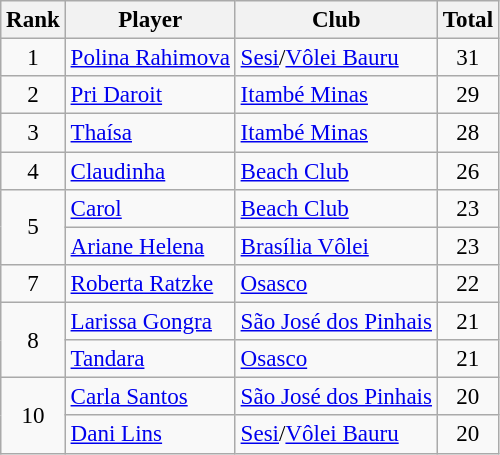<table class="wikitable sortable" style="text-align: center;font-size:96%">
<tr>
<th>Rank</th>
<th>Player</th>
<th>Club</th>
<th>Total</th>
</tr>
<tr>
<td>1</td>
<td style="text-align: left;"> <a href='#'>Polina Rahimova</a></td>
<td style="text-align: left;"> <a href='#'>Sesi</a>/<a href='#'>Vôlei Bauru</a></td>
<td>31</td>
</tr>
<tr>
<td>2</td>
<td style="text-align: left;"> <a href='#'>Pri Daroit</a></td>
<td style="text-align: left;"> <a href='#'>Itambé Minas</a></td>
<td>29</td>
</tr>
<tr>
<td>3</td>
<td style="text-align: left;"> <a href='#'>Thaísa</a></td>
<td style="text-align: left;"> <a href='#'>Itambé Minas</a></td>
<td>28</td>
</tr>
<tr>
<td>4</td>
<td style="text-align: left;"> <a href='#'>Claudinha</a></td>
<td style="text-align: left;"> <a href='#'>Beach Club</a></td>
<td>26</td>
</tr>
<tr>
<td rowspan="2">5</td>
<td style="text-align: left;"> <a href='#'>Carol</a></td>
<td style="text-align: left;"> <a href='#'>Beach Club</a></td>
<td>23</td>
</tr>
<tr>
<td style="text-align: left;"> <a href='#'>Ariane Helena</a></td>
<td style="text-align: left;"> <a href='#'>Brasília Vôlei</a></td>
<td>23</td>
</tr>
<tr>
<td>7</td>
<td style="text-align: left;"> <a href='#'>Roberta Ratzke</a></td>
<td style="text-align: left;"> <a href='#'>Osasco</a></td>
<td>22</td>
</tr>
<tr>
<td rowspan="2">8</td>
<td style="text-align: left;"> <a href='#'>Larissa Gongra</a></td>
<td style="text-align: left;"> <a href='#'>São José dos Pinhais</a></td>
<td>21</td>
</tr>
<tr>
<td style="text-align: left;"> <a href='#'>Tandara</a></td>
<td style="text-align: left;"> <a href='#'>Osasco</a></td>
<td>21</td>
</tr>
<tr>
<td rowspan="2">10</td>
<td style="text-align: left;"> <a href='#'>Carla Santos</a></td>
<td style="text-align: left;"> <a href='#'>São José dos Pinhais</a></td>
<td>20</td>
</tr>
<tr>
<td style="text-align: left;"> <a href='#'>Dani Lins</a></td>
<td style="text-align: left;"> <a href='#'>Sesi</a>/<a href='#'>Vôlei Bauru</a></td>
<td>20</td>
</tr>
</table>
